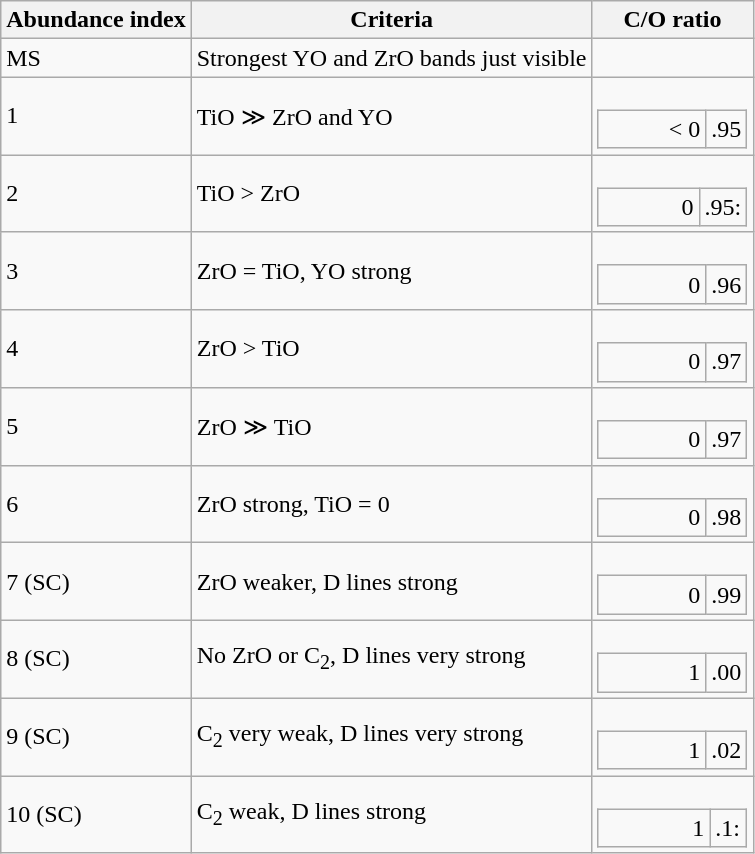<table class="wikitable">
<tr>
<th>Abundance index</th>
<th>Criteria</th>
<th>C/O ratio</th>
</tr>
<tr>
<td>MS</td>
<td>Strongest YO and ZrO bands just visible</td>
<td></td>
</tr>
<tr>
<td>1</td>
<td>TiO ≫ ZrO and YO</td>
<td><br><table style="width: 100px; border-collapse: collapse">
<tr>
<td style="text-align: right">< 0</td>
<td style="width: 25%;">.95</td>
</tr>
</table>
</td>
</tr>
<tr>
<td>2</td>
<td>TiO > ZrO</td>
<td><br><table style="width: 100px; border-collapse: collapse">
<tr>
<td style="text-align: right">0</td>
<td style="width: 25%;">.95:</td>
</tr>
</table>
</td>
</tr>
<tr>
<td>3</td>
<td>ZrO = TiO, YO strong</td>
<td><br><table style="width: 100px; border-collapse: collapse">
<tr>
<td style="text-align: right">0</td>
<td style="width: 25%;">.96</td>
</tr>
</table>
</td>
</tr>
<tr>
<td>4</td>
<td>ZrO > TiO</td>
<td><br><table style="width: 100px; border-collapse: collapse">
<tr>
<td style="text-align: right">0</td>
<td style="width: 25%;">.97</td>
</tr>
</table>
</td>
</tr>
<tr>
<td>5</td>
<td>ZrO ≫ TiO</td>
<td><br><table style="width: 100px; border-collapse: collapse">
<tr>
<td style="text-align: right">0</td>
<td style="width: 25%;">.97</td>
</tr>
</table>
</td>
</tr>
<tr ---->
<td>6</td>
<td>ZrO strong, TiO = 0</td>
<td><br><table style="width: 100px; border-collapse: collapse">
<tr>
<td style="text-align: right">0</td>
<td style="width: 25%;">.98</td>
</tr>
</table>
</td>
</tr>
<tr ---->
<td>7 (SC)</td>
<td>ZrO weaker, D lines strong</td>
<td><br><table style="width: 100px; border-collapse: collapse">
<tr>
<td style="text-align: right">0</td>
<td style="width: 25%;">.99</td>
</tr>
</table>
</td>
</tr>
<tr ---->
<td>8 (SC)</td>
<td>No ZrO or C<sub>2</sub>, D lines very strong</td>
<td><br><table style="width: 100px; border-collapse: collapse">
<tr>
<td style="text-align: right">1</td>
<td style="width: 25%;">.00</td>
</tr>
</table>
</td>
</tr>
<tr ---->
<td>9 (SC)</td>
<td>C<sub>2</sub> very weak, D lines very strong</td>
<td><br><table style="width: 100px; border-collapse: collapse">
<tr>
<td style="text-align: right">1</td>
<td style="width: 25%;">.02</td>
</tr>
</table>
</td>
</tr>
<tr ---->
<td>10 (SC)</td>
<td>C<sub>2</sub> weak, D lines strong</td>
<td><br><table style="width: 100px; border-collapse: collapse">
<tr>
<td style="text-align: right">1</td>
<td style="width: 25%;">.1:</td>
</tr>
</table>
</td>
</tr>
</table>
